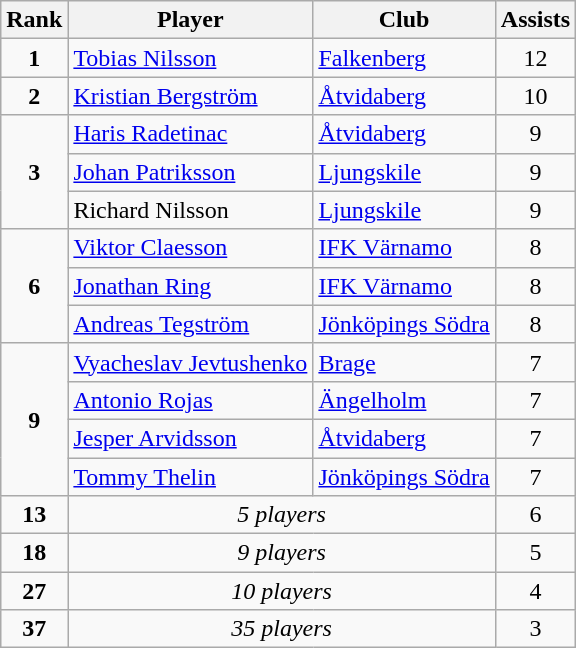<table class="wikitable" style="text-align:center;">
<tr>
<th>Rank</th>
<th>Player</th>
<th>Club</th>
<th>Assists</th>
</tr>
<tr>
<td rowspan="1"><strong>1</strong></td>
<td align="left"> <a href='#'>Tobias Nilsson</a></td>
<td align="left"><a href='#'>Falkenberg</a></td>
<td>12</td>
</tr>
<tr>
<td rowspan="1"><strong>2</strong></td>
<td align="left"> <a href='#'>Kristian Bergström</a></td>
<td align="left"><a href='#'>Åtvidaberg</a></td>
<td>10</td>
</tr>
<tr>
<td rowspan="3"><strong>3</strong></td>
<td align="left"> <a href='#'>Haris Radetinac</a></td>
<td align="left"><a href='#'>Åtvidaberg</a></td>
<td>9</td>
</tr>
<tr>
<td align="left"> <a href='#'>Johan Patriksson</a></td>
<td align="left"><a href='#'>Ljungskile</a></td>
<td>9</td>
</tr>
<tr>
<td align="left"> Richard Nilsson</td>
<td align="left"><a href='#'>Ljungskile</a></td>
<td>9</td>
</tr>
<tr>
<td rowspan="3"><strong>6</strong></td>
<td align="left"> <a href='#'>Viktor Claesson</a></td>
<td align="left"><a href='#'>IFK Värnamo</a></td>
<td>8</td>
</tr>
<tr>
<td align="left"> <a href='#'>Jonathan Ring</a></td>
<td align="left"><a href='#'>IFK Värnamo</a></td>
<td>8</td>
</tr>
<tr>
<td align="left"> <a href='#'>Andreas Tegström</a></td>
<td align="left"><a href='#'>Jönköpings Södra</a></td>
<td>8</td>
</tr>
<tr>
<td rowspan="4"><strong>9</strong></td>
<td align="left"> <a href='#'>Vyacheslav Jevtushenko</a></td>
<td align="left"><a href='#'>Brage</a></td>
<td>7</td>
</tr>
<tr>
<td align="left"> <a href='#'>Antonio Rojas</a></td>
<td align="left"><a href='#'>Ängelholm</a></td>
<td>7</td>
</tr>
<tr>
<td align="left"> <a href='#'>Jesper Arvidsson</a></td>
<td align="left"><a href='#'>Åtvidaberg</a></td>
<td>7</td>
</tr>
<tr>
<td align="left"> <a href='#'>Tommy Thelin</a></td>
<td align="left"><a href='#'>Jönköpings Södra</a></td>
<td>7</td>
</tr>
<tr>
<td rowspan=1><strong>13</strong></td>
<td colspan=2><em>5 players</em></td>
<td rowspan=1>6</td>
</tr>
<tr>
<td rowspan=1><strong>18</strong></td>
<td colspan=2><em>9 players</em></td>
<td rowspan=1>5</td>
</tr>
<tr>
<td rowspan=1><strong>27</strong></td>
<td colspan=2><em>10 players</em></td>
<td rowspan=1>4</td>
</tr>
<tr>
<td rowspan=1><strong>37</strong></td>
<td colspan=2><em>35 players</em></td>
<td rowspan=1>3</td>
</tr>
</table>
